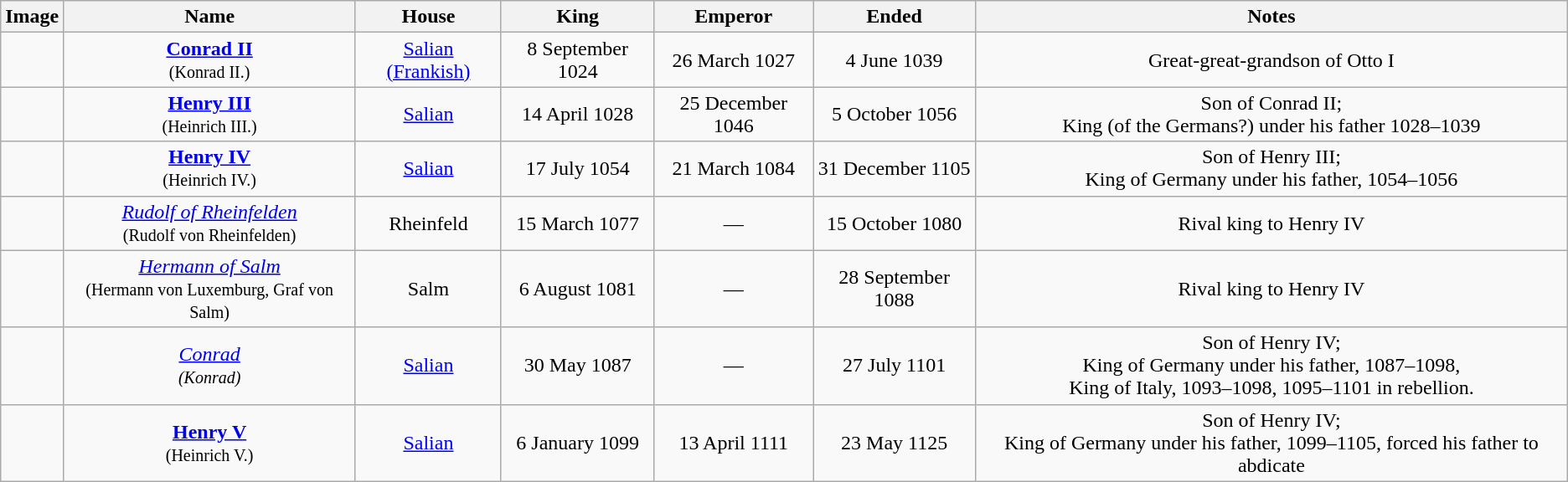<table class="wikitable" style="text-align:center;">
<tr>
<th>Image</th>
<th>Name</th>
<th>House</th>
<th>King</th>
<th>Emperor</th>
<th>Ended</th>
<th>Notes</th>
</tr>
<tr>
<td></td>
<td><strong><a href='#'>Conrad II</a></strong><br><small>(Konrad II.)</small></td>
<td><a href='#'>Salian (Frankish)</a></td>
<td>8 September 1024</td>
<td>26 March 1027</td>
<td>4 June 1039</td>
<td>Great-great-grandson of Otto I</td>
</tr>
<tr>
<td></td>
<td><strong><a href='#'>Henry III</a></strong><br><small>(Heinrich III.)</small></td>
<td><a href='#'>Salian</a></td>
<td>14 April 1028</td>
<td>25 December 1046</td>
<td>5 October 1056</td>
<td>Son of Conrad II;<br>King (of the Germans?) under his father 1028–1039</td>
</tr>
<tr>
<td></td>
<td><strong><a href='#'>Henry IV</a></strong><br><small>(Heinrich IV.)</small></td>
<td><a href='#'>Salian</a></td>
<td>17 July 1054</td>
<td>21 March 1084</td>
<td>31 December 1105</td>
<td>Son of Henry III;<br>King of Germany under his father, 1054–1056</td>
</tr>
<tr>
<td></td>
<td><em><a href='#'>Rudolf of Rheinfelden</a></em><br><small>(Rudolf von Rheinfelden)</small></td>
<td>Rheinfeld</td>
<td>15 March 1077</td>
<td>—</td>
<td>15 October 1080</td>
<td>Rival king to Henry IV</td>
</tr>
<tr>
<td></td>
<td><em><a href='#'>Hermann of Salm</a></em><br><small>(Hermann von Luxemburg, Graf von Salm)</small></td>
<td>Salm</td>
<td>6 August 1081</td>
<td>—</td>
<td>28 September 1088</td>
<td>Rival king to Henry IV</td>
</tr>
<tr>
<td></td>
<td><em><a href='#'>Conrad</a><br><small>(Konrad)</small></em></td>
<td><a href='#'>Salian</a></td>
<td>30 May 1087</td>
<td>—</td>
<td>27 July 1101</td>
<td>Son of Henry IV;<br>King of Germany under his father, 1087–1098,<br>King of Italy, 1093–1098, 1095–1101 in rebellion.</td>
</tr>
<tr>
<td></td>
<td><strong><a href='#'>Henry V</a></strong><br><small>(Heinrich V.)</small></td>
<td><a href='#'>Salian</a></td>
<td>6 January 1099</td>
<td>13 April 1111</td>
<td>23 May 1125</td>
<td>Son of Henry IV;<br>King of Germany under his father, 1099–1105, forced his father to abdicate</td>
</tr>
</table>
